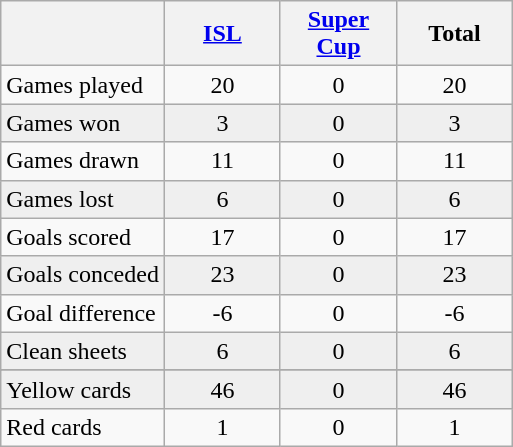<table class="wikitable" style="text-align: center;">
<tr>
<th></th>
<th style="width:70px;"><a href='#'>ISL</a></th>
<th style="width:70px;"><a href='#'>Super Cup</a></th>
<th style="width:70px;">Total</th>
</tr>
<tr>
<td align=left>Games played</td>
<td>20</td>
<td>0</td>
<td>20</td>
</tr>
<tr bgcolor="#efefef">
<td align=left>Games won</td>
<td>3</td>
<td>0</td>
<td>3</td>
</tr>
<tr>
<td align=left>Games drawn</td>
<td>11</td>
<td>0</td>
<td>11</td>
</tr>
<tr bgcolor="#efefef">
<td align=left>Games lost</td>
<td>6</td>
<td>0</td>
<td>6</td>
</tr>
<tr>
<td align=left>Goals scored</td>
<td>17</td>
<td>0</td>
<td>17</td>
</tr>
<tr bgcolor="#efefef">
<td align=left>Goals conceded</td>
<td>23</td>
<td>0</td>
<td>23</td>
</tr>
<tr>
<td align=left>Goal difference</td>
<td>-6</td>
<td>0</td>
<td>-6</td>
</tr>
<tr bgcolor="#efefef">
<td align=left>Clean sheets</td>
<td>6</td>
<td>0</td>
<td>6</td>
</tr>
<tr>
</tr>
<tr bgcolor="#efefef">
<td align=left>Yellow cards</td>
<td>46</td>
<td>0</td>
<td>46</td>
</tr>
<tr>
<td align=left>Red cards</td>
<td>1</td>
<td>0</td>
<td>1</td>
</tr>
</table>
